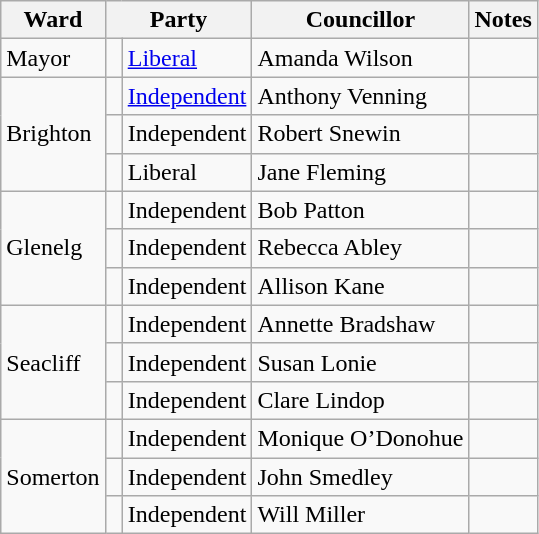<table class="wikitable">
<tr>
<th>Ward</th>
<th colspan="2">Party</th>
<th>Councillor</th>
<th>Notes</th>
</tr>
<tr>
<td>Mayor</td>
<td> </td>
<td><a href='#'>Liberal</a></td>
<td>Amanda Wilson</td>
<td></td>
</tr>
<tr>
<td rowspan=3>Brighton</td>
<td> </td>
<td><a href='#'>Independent</a></td>
<td>Anthony Venning</td>
<td></td>
</tr>
<tr>
<td> </td>
<td>Independent</td>
<td>Robert Snewin</td>
<td></td>
</tr>
<tr>
<td> </td>
<td>Liberal</td>
<td>Jane Fleming</td>
<td></td>
</tr>
<tr>
<td rowspan="3">Glenelg</td>
<td> </td>
<td>Independent</td>
<td>Bob Patton</td>
<td></td>
</tr>
<tr>
<td> </td>
<td>Independent</td>
<td>Rebecca Abley</td>
<td></td>
</tr>
<tr>
<td> </td>
<td>Independent</td>
<td>Allison Kane</td>
<td></td>
</tr>
<tr>
<td rowspan="3">Seacliff</td>
<td> </td>
<td>Independent</td>
<td>Annette Bradshaw</td>
<td></td>
</tr>
<tr>
<td> </td>
<td>Independent</td>
<td>Susan Lonie</td>
<td></td>
</tr>
<tr>
<td> </td>
<td>Independent</td>
<td>Clare Lindop</td>
<td></td>
</tr>
<tr>
<td rowspan="3">Somerton</td>
<td> </td>
<td>Independent</td>
<td>Monique O’Donohue</td>
<td></td>
</tr>
<tr>
<td> </td>
<td>Independent</td>
<td>John Smedley</td>
<td></td>
</tr>
<tr>
<td> </td>
<td>Independent</td>
<td>Will Miller</td>
<td></td>
</tr>
</table>
